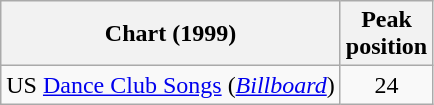<table class="wikitable">
<tr>
<th>Chart (1999)</th>
<th>Peak<br>position</th>
</tr>
<tr>
<td>US <a href='#'>Dance Club Songs</a> (<em><a href='#'>Billboard</a></em>)</td>
<td align="center">24</td>
</tr>
</table>
